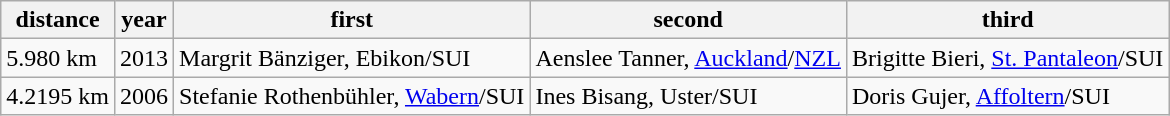<table class=wikitable>
<tr>
<th>distance</th>
<th>year</th>
<th>first</th>
<th>second</th>
<th>third</th>
</tr>
<tr>
<td>5.980 km</td>
<td>2013</td>
<td>Margrit Bänziger, Ebikon/SUI</td>
<td>Aenslee Tanner, <a href='#'>Auckland</a>/<a href='#'>NZL</a></td>
<td>Brigitte Bieri, <a href='#'>St. Pantaleon</a>/SUI</td>
</tr>
<tr>
<td>4.2195 km</td>
<td>2006</td>
<td>Stefanie Rothenbühler, <a href='#'>Wabern</a>/SUI</td>
<td>Ines Bisang, Uster/SUI</td>
<td>Doris Gujer, <a href='#'>Affoltern</a>/SUI</td>
</tr>
</table>
